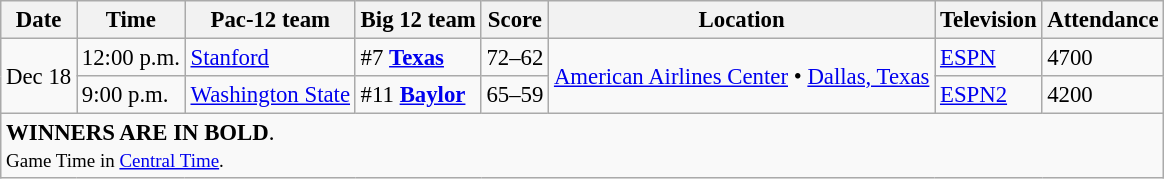<table class="wikitable" style="font-size: 95%">
<tr>
<th>Date</th>
<th>Time</th>
<th>Pac-12 team</th>
<th>Big 12 team</th>
<th>Score</th>
<th>Location</th>
<th>Television</th>
<th>Attendance</th>
</tr>
<tr>
<td rowspan=2>Dec 18</td>
<td>12:00 p.m.</td>
<td><a href='#'>Stanford</a></td>
<td>#7 <strong><a href='#'>Texas</a></strong></td>
<td>72–62</td>
<td rowspan=2><a href='#'>American Airlines Center</a> • <a href='#'>Dallas, Texas</a></td>
<td><a href='#'>ESPN</a></td>
<td>4700</td>
</tr>
<tr>
<td>9:00 p.m.</td>
<td><a href='#'>Washington State</a></td>
<td>#11 <strong><a href='#'>Baylor</a></strong></td>
<td>65–59</td>
<td><a href='#'>ESPN2</a></td>
<td>4200</td>
</tr>
<tr>
<td colspan=8><strong>WINNERS ARE IN BOLD</strong>.<br><small>Game Time in <a href='#'>Central Time</a>.</small></td>
</tr>
</table>
